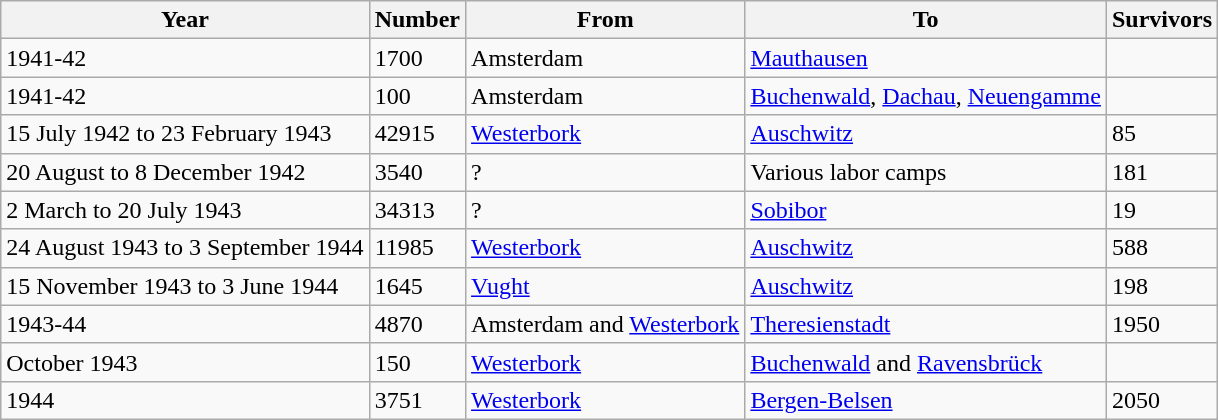<table class="wikitable">
<tr>
<th>Year</th>
<th>Number</th>
<th>From</th>
<th>To</th>
<th>Survivors</th>
</tr>
<tr>
<td>1941-42</td>
<td>1700</td>
<td>Amsterdam</td>
<td><a href='#'>Mauthausen</a></td>
<td></td>
</tr>
<tr>
<td>1941-42</td>
<td>100</td>
<td>Amsterdam</td>
<td><a href='#'>Buchenwald</a>, <a href='#'>Dachau</a>, <a href='#'>Neuengamme</a></td>
<td></td>
</tr>
<tr>
<td>15 July 1942 to 23 February 1943</td>
<td>42915</td>
<td><a href='#'>Westerbork</a></td>
<td><a href='#'>Auschwitz</a></td>
<td>85</td>
</tr>
<tr>
<td>20 August to 8 December 1942</td>
<td>3540</td>
<td>?</td>
<td>Various labor camps</td>
<td>181</td>
</tr>
<tr>
<td>2 March to 20 July 1943</td>
<td>34313</td>
<td>?</td>
<td><a href='#'>Sobibor</a></td>
<td>19</td>
</tr>
<tr>
<td>24 August 1943 to 3 September 1944</td>
<td>11985</td>
<td><a href='#'>Westerbork</a></td>
<td><a href='#'>Auschwitz</a></td>
<td>588</td>
</tr>
<tr>
<td>15 November 1943 to 3 June 1944</td>
<td>1645</td>
<td><a href='#'>Vught</a></td>
<td><a href='#'>Auschwitz</a></td>
<td>198</td>
</tr>
<tr>
<td>1943-44</td>
<td>4870</td>
<td>Amsterdam and <a href='#'>Westerbork</a></td>
<td><a href='#'>Theresienstadt</a></td>
<td>1950</td>
</tr>
<tr>
<td>October 1943</td>
<td>150</td>
<td><a href='#'>Westerbork</a></td>
<td><a href='#'>Buchenwald</a> and <a href='#'>Ravensbrück</a></td>
<td></td>
</tr>
<tr>
<td>1944</td>
<td>3751</td>
<td><a href='#'>Westerbork</a></td>
<td><a href='#'>Bergen-Belsen</a></td>
<td>2050</td>
</tr>
</table>
